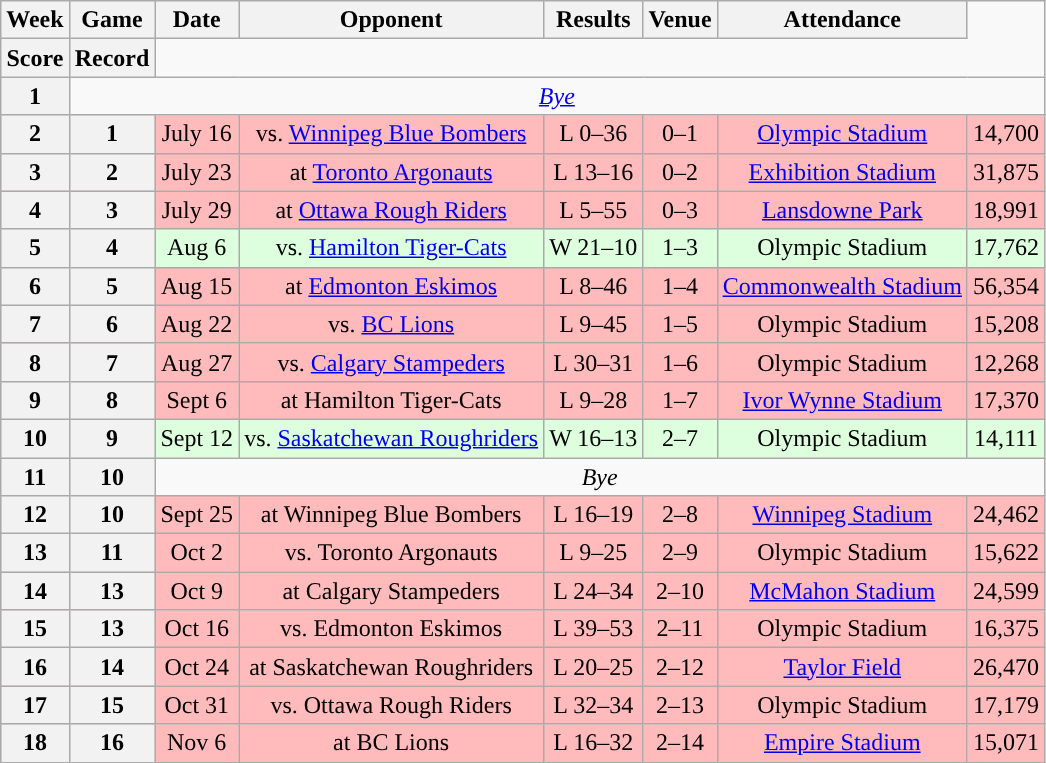<table class="wikitable" style="text-align:center">
<tr>
<th>Week</th>
<th>Game</th>
<th>Date</th>
<th>Opponent</th>
<th>Results</th>
<th>Venue</th>
<th>Attendance</th>
</tr>
<tr>
<th>Score</th>
<th>Record</th>
</tr>
<tr>
<th>1</th>
<td colspan=7><em><a href='#'>Bye</a></em></td>
</tr>
<tr style="background:#ffbbbb">
<th>2</th>
<th>1</th>
<td>July 16</td>
<td>vs. <a href='#'>Winnipeg Blue Bombers</a></td>
<td>L 0–36</td>
<td>0–1</td>
<td><a href='#'>Olympic Stadium</a></td>
<td>14,700</td>
</tr>
<tr style="background:#ffbbbb">
<th>3</th>
<th>2</th>
<td>July 23</td>
<td>at <a href='#'>Toronto Argonauts</a></td>
<td>L 13–16</td>
<td>0–2</td>
<td><a href='#'>Exhibition Stadium</a></td>
<td>31,875</td>
</tr>
<tr style="background:#ffbbbb">
<th>4</th>
<th>3</th>
<td>July 29</td>
<td>at <a href='#'>Ottawa Rough Riders</a></td>
<td>L 5–55</td>
<td>0–3</td>
<td><a href='#'>Lansdowne Park</a></td>
<td>18,991</td>
</tr>
<tr style="background:#ddffdd">
<th>5</th>
<th>4</th>
<td>Aug 6</td>
<td>vs. <a href='#'>Hamilton Tiger-Cats</a></td>
<td>W 21–10</td>
<td>1–3</td>
<td>Olympic Stadium</td>
<td>17,762</td>
</tr>
<tr style="background:#ffbbbb">
<th>6</th>
<th>5</th>
<td>Aug 15</td>
<td>at <a href='#'>Edmonton Eskimos</a></td>
<td>L 8–46</td>
<td>1–4</td>
<td><a href='#'>Commonwealth Stadium</a></td>
<td>56,354</td>
</tr>
<tr style="background:#ffbbbb">
<th>7</th>
<th>6</th>
<td>Aug 22</td>
<td>vs. <a href='#'>BC Lions</a></td>
<td>L 9–45</td>
<td>1–5</td>
<td>Olympic Stadium</td>
<td>15,208</td>
</tr>
<tr style="background:#ffbbbb">
<th>8</th>
<th>7</th>
<td>Aug 27</td>
<td>vs. <a href='#'>Calgary Stampeders</a></td>
<td>L 30–31</td>
<td>1–6</td>
<td>Olympic Stadium</td>
<td>12,268</td>
</tr>
<tr style="background:#ffbbbb">
<th>9</th>
<th>8</th>
<td>Sept 6</td>
<td>at Hamilton Tiger-Cats</td>
<td>L 9–28</td>
<td>1–7</td>
<td><a href='#'>Ivor Wynne Stadium</a></td>
<td>17,370</td>
</tr>
<tr style="background:#ddffdd">
<th>10</th>
<th>9</th>
<td>Sept 12</td>
<td>vs. <a href='#'>Saskatchewan Roughriders</a></td>
<td>W 16–13</td>
<td>2–7</td>
<td>Olympic Stadium</td>
<td>14,111</td>
</tr>
<tr>
<th>11</th>
<th>10</th>
<td colspan=7><em>Bye</em></td>
</tr>
<tr style="background:#ffbbbb">
<th>12</th>
<th>10</th>
<td>Sept 25</td>
<td>at Winnipeg Blue Bombers</td>
<td>L 16–19</td>
<td>2–8</td>
<td><a href='#'>Winnipeg Stadium</a></td>
<td>24,462</td>
</tr>
<tr style="background:#ffbbbb">
<th>13</th>
<th>11</th>
<td>Oct 2</td>
<td>vs. Toronto Argonauts</td>
<td>L 9–25</td>
<td>2–9</td>
<td>Olympic Stadium</td>
<td>15,622</td>
</tr>
<tr style="background:#ffbbbb">
<th>14</th>
<th>13</th>
<td>Oct 9</td>
<td>at Calgary Stampeders</td>
<td>L 24–34</td>
<td>2–10</td>
<td><a href='#'>McMahon Stadium</a></td>
<td>24,599</td>
</tr>
<tr style="background:#ffbbbb">
<th>15</th>
<th>13</th>
<td>Oct 16</td>
<td>vs. Edmonton Eskimos</td>
<td>L 39–53</td>
<td>2–11</td>
<td>Olympic Stadium</td>
<td>16,375</td>
</tr>
<tr style="background:#ffbbbb">
<th>16</th>
<th>14</th>
<td>Oct 24</td>
<td>at Saskatchewan Roughriders</td>
<td>L 20–25</td>
<td>2–12</td>
<td><a href='#'>Taylor Field</a></td>
<td>26,470</td>
</tr>
<tr style="background:#ffbbbb">
<th>17</th>
<th>15</th>
<td>Oct 31</td>
<td>vs. Ottawa Rough Riders</td>
<td>L 32–34</td>
<td>2–13</td>
<td>Olympic Stadium</td>
<td>17,179</td>
</tr>
<tr style="background:#ffbbbb">
<th>18</th>
<th>16</th>
<td>Nov 6</td>
<td>at BC Lions</td>
<td>L 16–32</td>
<td>2–14</td>
<td><a href='#'>Empire Stadium</a></td>
<td>15,071</td>
</tr>
</table>
